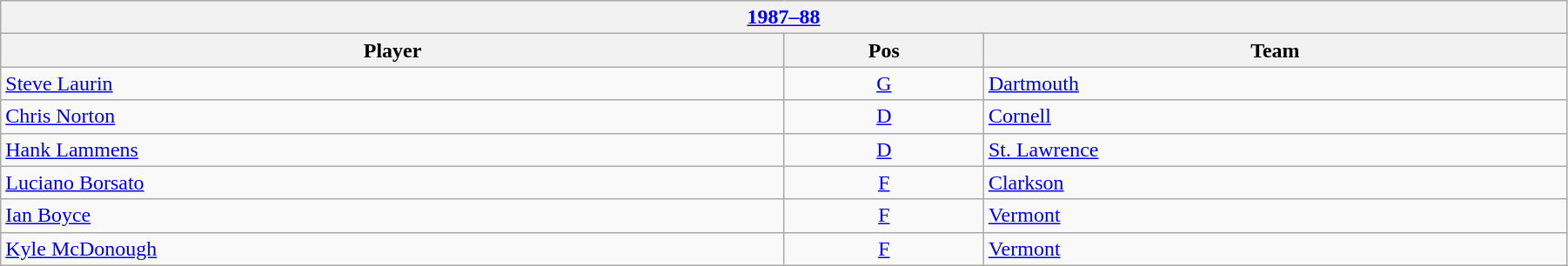<table class="wikitable" width=95%>
<tr>
<th colspan=3><a href='#'>1987–88</a></th>
</tr>
<tr>
<th>Player</th>
<th>Pos</th>
<th>Team</th>
</tr>
<tr>
<td><a href='#'>Steve Laurin</a></td>
<td align=center><a href='#'>G</a></td>
<td><a href='#'>Dartmouth</a></td>
</tr>
<tr>
<td><a href='#'>Chris Norton</a></td>
<td align=center><a href='#'>D</a></td>
<td><a href='#'>Cornell</a></td>
</tr>
<tr>
<td><a href='#'>Hank Lammens</a></td>
<td align=center><a href='#'>D</a></td>
<td><a href='#'>St. Lawrence</a></td>
</tr>
<tr>
<td><a href='#'>Luciano Borsato</a></td>
<td align=center><a href='#'>F</a></td>
<td><a href='#'>Clarkson</a></td>
</tr>
<tr>
<td><a href='#'>Ian Boyce</a></td>
<td align=center><a href='#'>F</a></td>
<td><a href='#'>Vermont</a></td>
</tr>
<tr>
<td><a href='#'>Kyle McDonough</a></td>
<td align=center><a href='#'>F</a></td>
<td><a href='#'>Vermont</a></td>
</tr>
</table>
